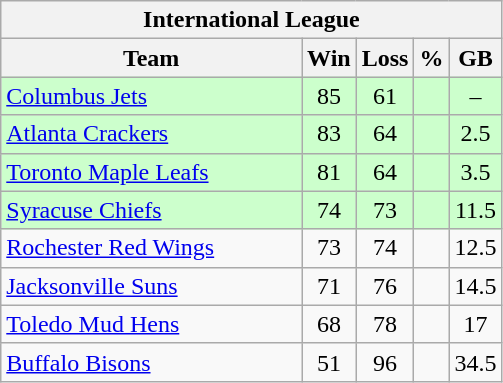<table class="wikitable">
<tr>
<th colspan="5">International League</th>
</tr>
<tr>
<th width="60%">Team</th>
<th>Win</th>
<th>Loss</th>
<th>%</th>
<th>GB</th>
</tr>
<tr align=center bgcolor=ccffcc>
<td align=left><a href='#'>Columbus Jets</a></td>
<td>85</td>
<td>61</td>
<td></td>
<td>–</td>
</tr>
<tr align=center bgcolor=ccffcc>
<td align=left><a href='#'>Atlanta Crackers</a></td>
<td>83</td>
<td>64</td>
<td></td>
<td>2.5</td>
</tr>
<tr align=center bgcolor=ccffcc>
<td align=left><a href='#'>Toronto Maple Leafs</a></td>
<td>81</td>
<td>64</td>
<td></td>
<td>3.5</td>
</tr>
<tr align=center bgcolor=ccffcc>
<td align=left><a href='#'>Syracuse Chiefs</a></td>
<td>74</td>
<td>73</td>
<td></td>
<td>11.5</td>
</tr>
<tr align=center>
<td align=left><a href='#'>Rochester Red Wings</a></td>
<td>73</td>
<td>74</td>
<td></td>
<td>12.5</td>
</tr>
<tr align=center>
<td align=left><a href='#'>Jacksonville Suns</a></td>
<td>71</td>
<td>76</td>
<td></td>
<td>14.5</td>
</tr>
<tr align=center>
<td align=left><a href='#'>Toledo Mud Hens</a></td>
<td>68</td>
<td>78</td>
<td></td>
<td>17</td>
</tr>
<tr align=center>
<td align=left><a href='#'>Buffalo Bisons</a></td>
<td>51</td>
<td>96</td>
<td></td>
<td>34.5</td>
</tr>
</table>
